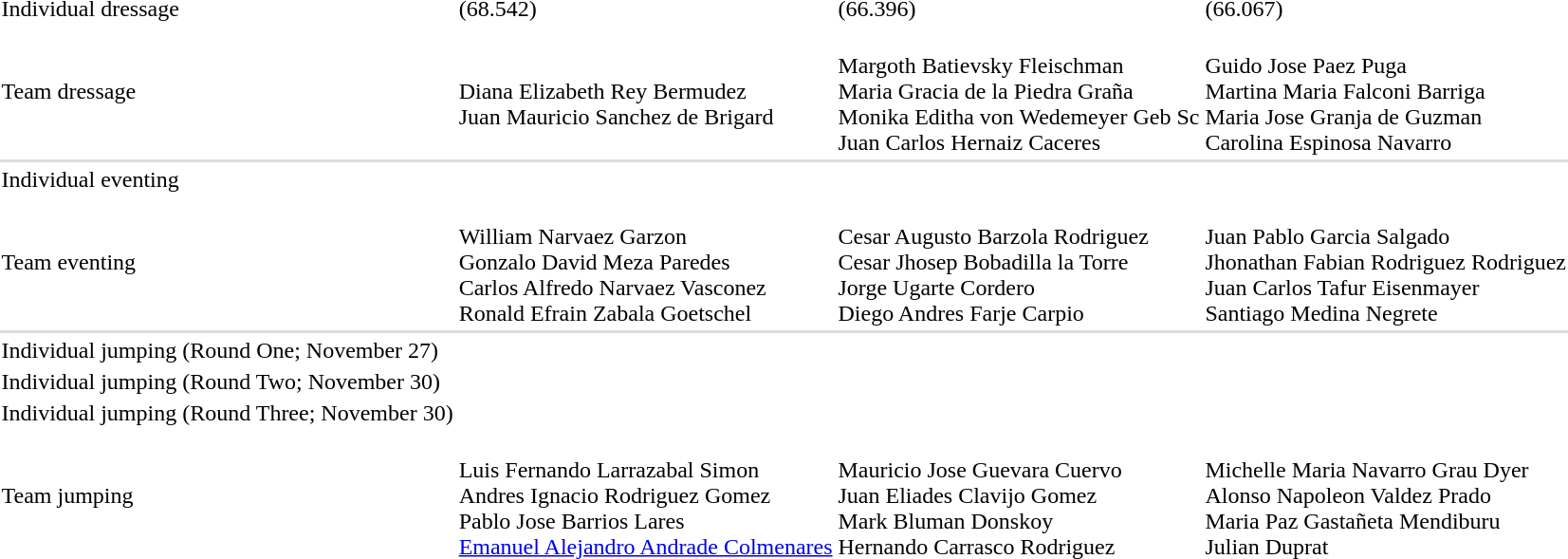<table>
<tr>
<td>Individual dressage</td>
<td> (68.542)</td>
<td> (66.396)</td>
<td> (66.067)</td>
</tr>
<tr>
<td>Team dressage</td>
<td><br>Diana Elizabeth Rey Bermudez<br>Juan Mauricio Sanchez de Brigard</td>
<td><br>Margoth Batievsky Fleischman<br>Maria Gracia de la Piedra Graña<br>Monika Editha von Wedemeyer Geb Sc<br>Juan Carlos Hernaiz Caceres</td>
<td><br>Guido Jose Paez Puga<br>Martina Maria Falconi Barriga<br>Maria Jose Granja de Guzman<br>Carolina Espinosa Navarro</td>
</tr>
<tr bgcolor=#DDDDDD>
<td colspan=7></td>
</tr>
<tr>
<td>Individual eventing</td>
<td></td>
<td></td>
<td></td>
</tr>
<tr>
<td>Team eventing</td>
<td><br>William Narvaez Garzon<br>Gonzalo David Meza Paredes<br>Carlos Alfredo Narvaez Vasconez<br>Ronald Efrain Zabala Goetschel</td>
<td><br>Cesar Augusto Barzola Rodriguez<br>Cesar Jhosep Bobadilla la Torre<br>Jorge Ugarte Cordero<br>Diego Andres Farje Carpio</td>
<td><br>Juan Pablo Garcia Salgado<br>Jhonathan Fabian Rodriguez Rodriguez<br>Juan Carlos Tafur Eisenmayer<br>Santiago Medina Negrete</td>
</tr>
<tr bgcolor=#DDDDDD>
<td colspan=7></td>
</tr>
<tr>
<td>Individual jumping (Round One; November 27)</td>
<td></td>
<td></td>
<td></td>
</tr>
<tr>
<td>Individual jumping (Round Two; November 30)</td>
<td></td>
<td></td>
<td></td>
</tr>
<tr>
<td>Individual jumping (Round Three; November 30)</td>
<td></td>
<td></td>
<td></td>
</tr>
<tr>
<td>Team jumping</td>
<td><br>Luis Fernando Larrazabal Simon<br>Andres Ignacio Rodriguez Gomez<br>Pablo Jose Barrios Lares<br><a href='#'>Emanuel Alejandro Andrade Colmenares</a></td>
<td><br>Mauricio Jose Guevara Cuervo<br>Juan Eliades Clavijo Gomez<br>Mark Bluman Donskoy<br>Hernando Carrasco Rodriguez</td>
<td><br>Michelle Maria Navarro Grau Dyer<br>Alonso Napoleon Valdez Prado<br>Maria Paz Gastañeta Mendiburu<br>Julian Duprat</td>
</tr>
</table>
